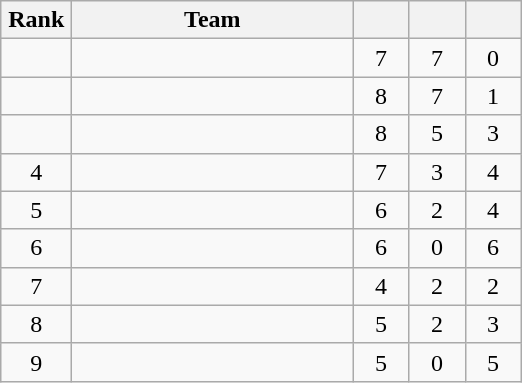<table class="wikitable" style="text-align: center;">
<tr>
<th width=40>Rank</th>
<th width=180>Team</th>
<th width=30></th>
<th width=30></th>
<th width=30></th>
</tr>
<tr>
<td></td>
<td align=left></td>
<td>7</td>
<td>7</td>
<td>0</td>
</tr>
<tr>
<td></td>
<td align=left></td>
<td>8</td>
<td>7</td>
<td>1</td>
</tr>
<tr>
<td></td>
<td align=left></td>
<td>8</td>
<td>5</td>
<td>3</td>
</tr>
<tr>
<td>4</td>
<td align=left></td>
<td>7</td>
<td>3</td>
<td>4</td>
</tr>
<tr>
<td>5</td>
<td align=left></td>
<td>6</td>
<td>2</td>
<td>4</td>
</tr>
<tr>
<td>6</td>
<td align=left></td>
<td>6</td>
<td>0</td>
<td>6</td>
</tr>
<tr>
<td>7</td>
<td align=left></td>
<td>4</td>
<td>2</td>
<td>2</td>
</tr>
<tr>
<td>8</td>
<td align=left></td>
<td>5</td>
<td>2</td>
<td>3</td>
</tr>
<tr>
<td>9</td>
<td align=left></td>
<td>5</td>
<td>0</td>
<td>5</td>
</tr>
</table>
